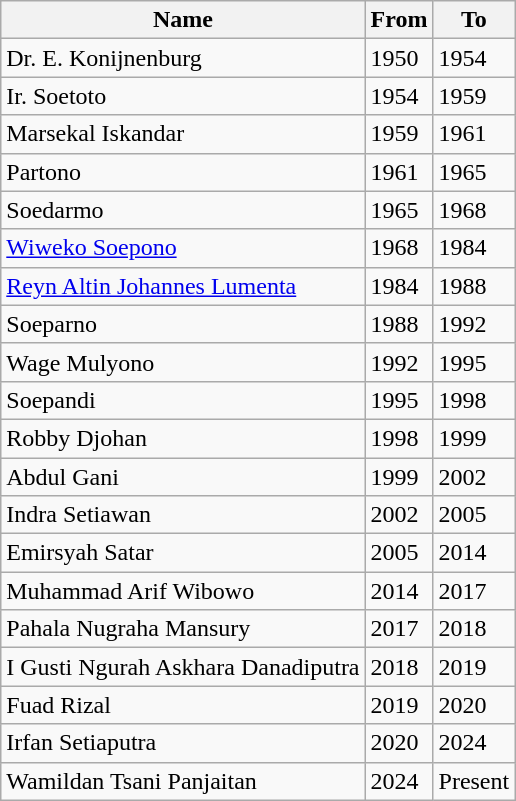<table class="wikitable">
<tr>
<th>Name</th>
<th>From</th>
<th>To</th>
</tr>
<tr>
<td>Dr. E. Konijnenburg</td>
<td>1950</td>
<td>1954</td>
</tr>
<tr>
<td>Ir. Soetoto</td>
<td>1954</td>
<td>1959</td>
</tr>
<tr>
<td>Marsekal Iskandar</td>
<td>1959</td>
<td>1961</td>
</tr>
<tr>
<td>Partono</td>
<td>1961</td>
<td>1965</td>
</tr>
<tr>
<td>Soedarmo</td>
<td>1965</td>
<td>1968</td>
</tr>
<tr>
<td><a href='#'>Wiweko Soepono</a></td>
<td>1968</td>
<td>1984</td>
</tr>
<tr>
<td><a href='#'>Reyn Altin Johannes Lumenta</a></td>
<td>1984</td>
<td>1988</td>
</tr>
<tr>
<td>Soeparno</td>
<td>1988</td>
<td>1992</td>
</tr>
<tr>
<td>Wage Mulyono</td>
<td>1992</td>
<td>1995</td>
</tr>
<tr>
<td>Soepandi</td>
<td>1995</td>
<td>1998</td>
</tr>
<tr>
<td>Robby Djohan</td>
<td>1998</td>
<td>1999</td>
</tr>
<tr>
<td>Abdul Gani</td>
<td>1999</td>
<td>2002</td>
</tr>
<tr>
<td>Indra Setiawan</td>
<td>2002</td>
<td>2005</td>
</tr>
<tr>
<td>Emirsyah Satar</td>
<td>2005</td>
<td>2014</td>
</tr>
<tr>
<td>Muhammad Arif Wibowo</td>
<td>2014</td>
<td>2017</td>
</tr>
<tr>
<td>Pahala Nugraha Mansury</td>
<td>2017</td>
<td>2018</td>
</tr>
<tr>
<td>I Gusti Ngurah Askhara Danadiputra</td>
<td>2018</td>
<td>2019</td>
</tr>
<tr>
<td>Fuad Rizal</td>
<td>2019</td>
<td>2020</td>
</tr>
<tr>
<td>Irfan Setiaputra</td>
<td>2020</td>
<td>2024</td>
</tr>
<tr>
<td>Wamildan Tsani Panjaitan</td>
<td>2024</td>
<td>Present</td>
</tr>
</table>
